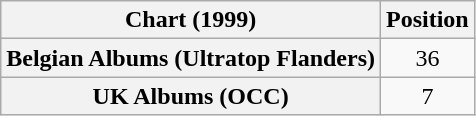<table class="wikitable sortable plainrowheaders" style="text-align:center">
<tr>
<th scope="col">Chart (1999)</th>
<th scope="col">Position</th>
</tr>
<tr>
<th scope="row">Belgian Albums (Ultratop Flanders)</th>
<td>36</td>
</tr>
<tr>
<th scope="row">UK Albums (OCC)</th>
<td>7</td>
</tr>
</table>
